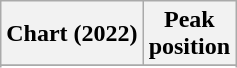<table class="wikitable sortable plainrowheaders" style="text-align:center">
<tr>
<th scope="col">Chart (2022)</th>
<th scope="col">Peak<br>position</th>
</tr>
<tr>
</tr>
<tr>
</tr>
<tr>
</tr>
</table>
